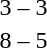<table style="text-align:center">
<tr>
<th width=200></th>
<th width=100></th>
<th width=200></th>
</tr>
<tr>
<td align=right><strong></strong></td>
<td>3 – 3</td>
<td align=left><strong></strong></td>
</tr>
<tr>
<td align=right><strong></strong></td>
<td>8 – 5</td>
<td align=left></td>
</tr>
</table>
